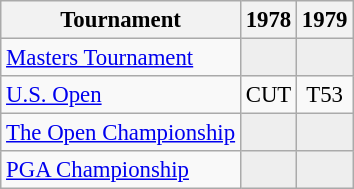<table class="wikitable" style="font-size:95%;text-align:center;">
<tr>
<th>Tournament</th>
<th>1978</th>
<th>1979</th>
</tr>
<tr>
<td align=left><a href='#'>Masters Tournament</a></td>
<td style="background:#eeeeee;"></td>
<td style="background:#eeeeee;"></td>
</tr>
<tr>
<td align=left><a href='#'>U.S. Open</a></td>
<td>CUT</td>
<td>T53</td>
</tr>
<tr>
<td align=left><a href='#'>The Open Championship</a></td>
<td style="background:#eeeeee;"></td>
<td style="background:#eeeeee;"></td>
</tr>
<tr>
<td align=left><a href='#'>PGA Championship</a></td>
<td style="background:#eeeeee;"></td>
<td style="background:#eeeeee;"></td>
</tr>
</table>
